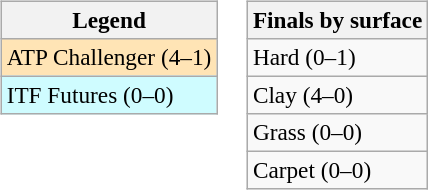<table>
<tr valign=top>
<td><br><table class=wikitable style=font-size:97%>
<tr>
<th>Legend</th>
</tr>
<tr bgcolor=moccasin>
<td>ATP Challenger (4–1)</td>
</tr>
<tr bgcolor=cffcff>
<td>ITF Futures (0–0)</td>
</tr>
</table>
</td>
<td><br><table class=wikitable style=font-size:97%>
<tr>
<th>Finals by surface</th>
</tr>
<tr>
<td>Hard (0–1)</td>
</tr>
<tr>
<td>Clay (4–0)</td>
</tr>
<tr>
<td>Grass (0–0)</td>
</tr>
<tr>
<td>Carpet (0–0)</td>
</tr>
</table>
</td>
</tr>
</table>
